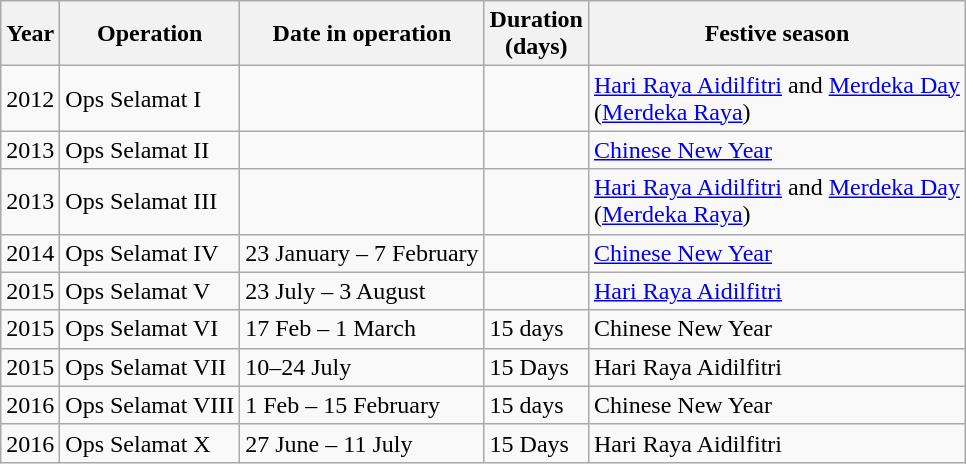<table class="wikitable">
<tr>
<th>Year</th>
<th>Operation</th>
<th>Date in operation</th>
<th>Duration<br>(days)</th>
<th>Festive season</th>
</tr>
<tr>
<td>2012</td>
<td>Ops Selamat I</td>
<td></td>
<td></td>
<td><a href='#'>Hari Raya Aidilfitri</a> and <a href='#'>Merdeka Day</a><br>(<a href='#'>Merdeka Raya</a>)</td>
</tr>
<tr>
<td>2013</td>
<td>Ops Selamat II</td>
<td></td>
<td></td>
<td><a href='#'>Chinese New Year</a></td>
</tr>
<tr>
<td>2013</td>
<td>Ops Selamat III</td>
<td></td>
<td></td>
<td><a href='#'>Hari Raya Aidilfitri</a> and <a href='#'>Merdeka Day</a><br>(<a href='#'>Merdeka Raya</a>)</td>
</tr>
<tr>
<td>2014</td>
<td>Ops Selamat IV</td>
<td>23 January – 7 February</td>
<td></td>
<td><a href='#'>Chinese New Year</a></td>
</tr>
<tr>
<td>2015</td>
<td>Ops Selamat V</td>
<td>23 July – 3 August</td>
<td></td>
<td><a href='#'>Hari Raya Aidilfitri</a></td>
</tr>
<tr>
<td>2015</td>
<td>Ops Selamat VI</td>
<td>17 Feb – 1 March</td>
<td>15 days</td>
<td>Chinese New Year</td>
</tr>
<tr>
<td>2015</td>
<td>Ops Selamat VII</td>
<td>10–24 July</td>
<td>15 Days</td>
<td>Hari Raya Aidilfitri</td>
</tr>
<tr>
<td>2016</td>
<td>Ops Selamat VIII</td>
<td>1 Feb – 15 February</td>
<td>15 days</td>
<td>Chinese New Year</td>
</tr>
<tr>
<td>2016</td>
<td>Ops Selamat X</td>
<td>27 June – 11 July</td>
<td>15 Days</td>
<td>Hari Raya Aidilfitri</td>
</tr>
</table>
